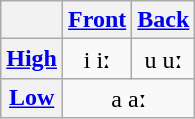<table class="wikitable IPA" style="text-align:center">
<tr>
<th></th>
<th><a href='#'>Front</a></th>
<th><a href='#'>Back</a></th>
</tr>
<tr align="center">
<th><a href='#'>High</a></th>
<td>i iː</td>
<td>u uː</td>
</tr>
<tr align="center">
<th><a href='#'>Low</a></th>
<td colspan="2">a aː</td>
</tr>
</table>
